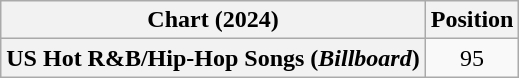<table class="wikitable plainrowheaders" style="text-align:center">
<tr>
<th scope="col">Chart (2024)</th>
<th scope="col">Position</th>
</tr>
<tr>
<th scope="row">US Hot R&B/Hip-Hop Songs (<em>Billboard</em>)</th>
<td>95</td>
</tr>
</table>
